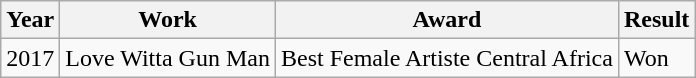<table class="wikitable">
<tr>
<th>Year</th>
<th>Work</th>
<th>Award</th>
<th>Result</th>
</tr>
<tr>
<td>2017</td>
<td>Love Witta Gun Man</td>
<td>Best Female Artiste Central Africa</td>
<td>Won</td>
</tr>
</table>
